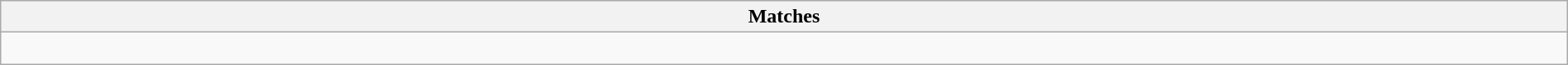<table class="wikitable collapsible collapsed" style="width:100%;">
<tr>
<th>Matches</th>
</tr>
<tr>
<td><br></td>
</tr>
</table>
